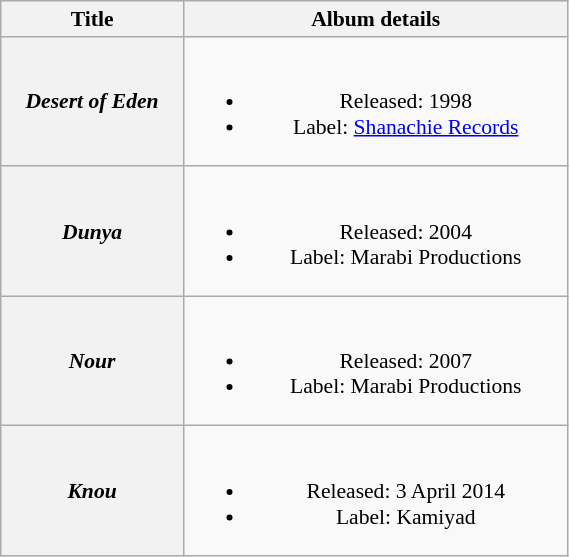<table class="wikitable plainrowheaders floatright" style="width:30%;text-align: center; font-size: 90%;">
<tr>
<th>Title</th>
<th>Album details</th>
</tr>
<tr>
<th scope="row"><em>Desert of Eden</em></th>
<td><br><ul><li>Released: 1998</li><li>Label: <a href='#'>Shanachie Records</a></li></ul></td>
</tr>
<tr>
<th scope="row"><em>Dunya</em></th>
<td><br><ul><li>Released: 2004</li><li>Label: Marabi Productions</li></ul></td>
</tr>
<tr>
<th scope="row"><em>Nour</em></th>
<td><br><ul><li>Released: 2007</li><li>Label: Marabi Productions</li></ul></td>
</tr>
<tr>
<th scope="row"><em>Knou</em></th>
<td><br><ul><li>Released: 3 April 2014</li><li>Label: Kamiyad</li></ul></td>
</tr>
</table>
